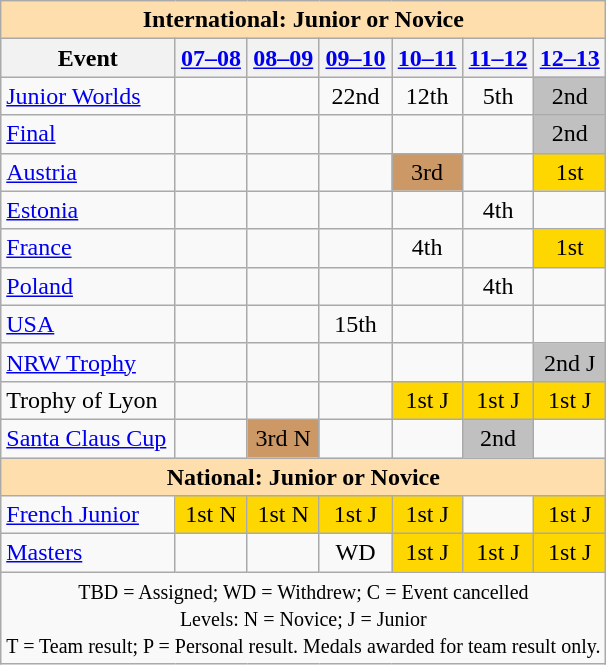<table class="wikitable" style="text-align:center">
<tr>
<th style="background-color: #ffdead; " colspan=7 align=center>International: Junior or Novice</th>
</tr>
<tr>
<th>Event</th>
<th><a href='#'>07–08</a></th>
<th><a href='#'>08–09</a></th>
<th><a href='#'>09–10</a></th>
<th><a href='#'>10–11</a></th>
<th><a href='#'>11–12</a></th>
<th><a href='#'>12–13</a></th>
</tr>
<tr>
<td align=left><a href='#'>Junior Worlds</a></td>
<td></td>
<td></td>
<td>22nd</td>
<td>12th</td>
<td>5th</td>
<td bgcolor=silver>2nd</td>
</tr>
<tr>
<td align=left> <a href='#'>Final</a></td>
<td></td>
<td></td>
<td></td>
<td></td>
<td></td>
<td bgcolor=silver>2nd</td>
</tr>
<tr>
<td align=left> <a href='#'>Austria</a></td>
<td></td>
<td></td>
<td></td>
<td bgcolor="#cc9966">3rd</td>
<td></td>
<td bgcolor=gold>1st</td>
</tr>
<tr>
<td align=left> <a href='#'>Estonia</a></td>
<td></td>
<td></td>
<td></td>
<td></td>
<td>4th</td>
<td></td>
</tr>
<tr>
<td align=left> <a href='#'>France</a></td>
<td></td>
<td></td>
<td></td>
<td>4th</td>
<td></td>
<td bgcolor=gold>1st</td>
</tr>
<tr>
<td align=left> <a href='#'>Poland</a></td>
<td></td>
<td></td>
<td></td>
<td></td>
<td>4th</td>
<td></td>
</tr>
<tr>
<td align=left> <a href='#'>USA</a></td>
<td></td>
<td></td>
<td>15th</td>
<td></td>
<td></td>
<td></td>
</tr>
<tr>
<td align=left><a href='#'>NRW Trophy</a></td>
<td></td>
<td></td>
<td></td>
<td></td>
<td></td>
<td bgcolor=silver>2nd J</td>
</tr>
<tr>
<td align=left>Trophy of Lyon</td>
<td></td>
<td></td>
<td></td>
<td bgcolor=gold>1st J</td>
<td bgcolor=gold>1st J</td>
<td bgcolor=gold>1st J</td>
</tr>
<tr>
<td align=left><a href='#'>Santa Claus Cup</a></td>
<td></td>
<td bgcolor="#cc9966">3rd N</td>
<td></td>
<td></td>
<td bgcolor=silver>2nd</td>
<td></td>
</tr>
<tr>
<th style="background-color: #ffdead; " colspan=7 align=center>National: Junior or Novice</th>
</tr>
<tr>
<td align="left"><a href='#'>French Junior</a></td>
<td bgcolor=gold>1st N</td>
<td bgcolor=gold>1st N</td>
<td bgcolor=gold>1st J</td>
<td bgcolor=gold>1st J</td>
<td></td>
<td bgcolor=gold>1st J</td>
</tr>
<tr>
<td align=left><a href='#'>Masters</a></td>
<td></td>
<td></td>
<td>WD</td>
<td bgcolor=gold>1st J</td>
<td bgcolor=gold>1st J</td>
<td bgcolor=gold>1st J</td>
</tr>
<tr>
<td colspan=7 align=center><small> TBD = Assigned; WD = Withdrew; C = Event cancelled <br> Levels: N = Novice; J = Junior <br> T = Team result; P = Personal result. Medals awarded for team result only.</small></td>
</tr>
</table>
